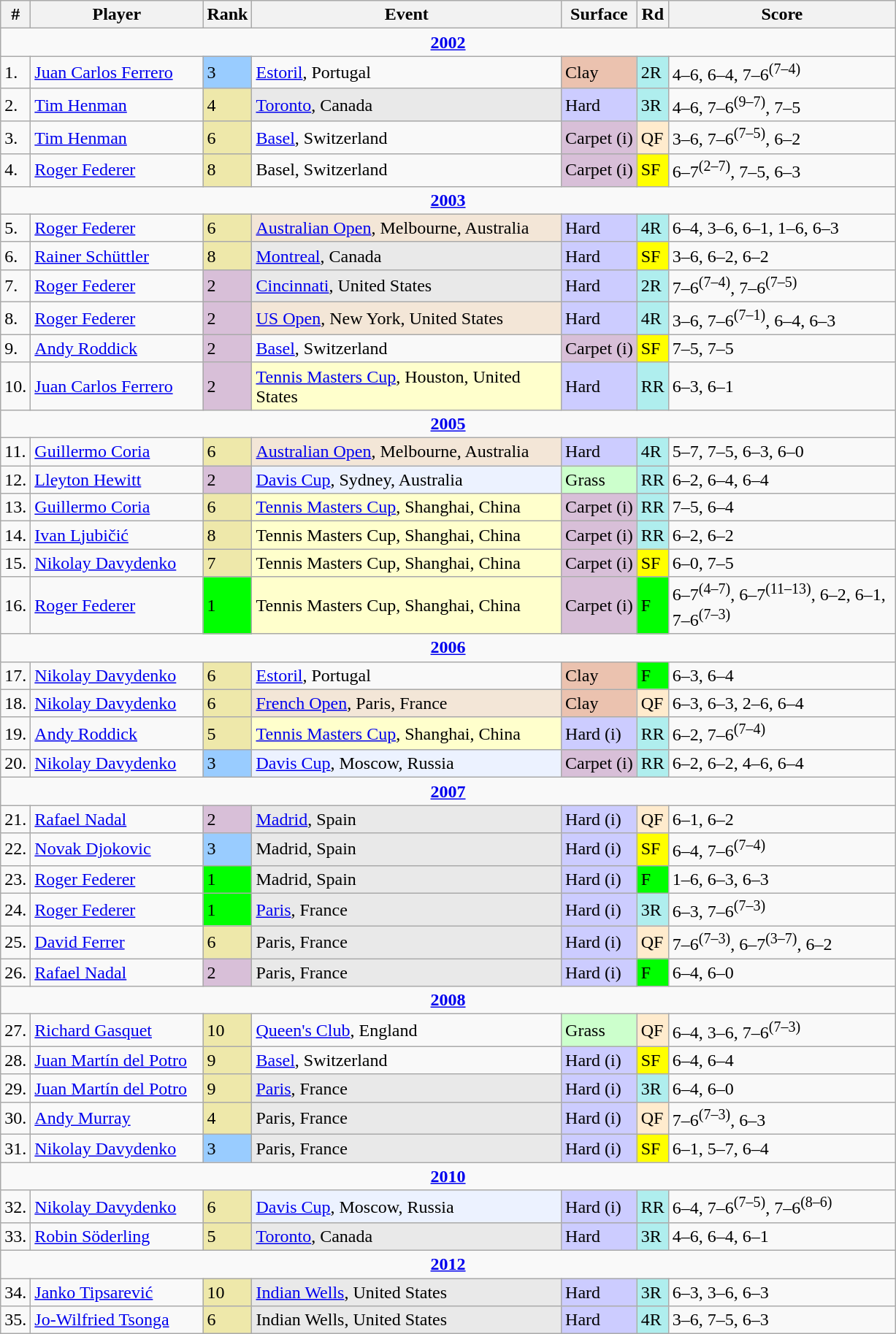<table class="wikitable sortable">
<tr>
<th>#</th>
<th width=150>Player</th>
<th>Rank</th>
<th width=275>Event</th>
<th>Surface</th>
<th>Rd</th>
<th width=200 class=unsortable>Score</th>
</tr>
<tr>
<td colspan=7 style=text-align:center><strong><a href='#'>2002</a></strong></td>
</tr>
<tr>
<td>1.</td>
<td> <a href='#'>Juan Carlos Ferrero</a></td>
<td bgcolor="99ccff">3</td>
<td><a href='#'>Estoril</a>, Portugal</td>
<td bgcolor="EBC2AF">Clay</td>
<td bgcolor="afeeee">2R</td>
<td>4–6, 6–4, 7–6<sup>(7–4)</sup></td>
</tr>
<tr>
<td>2.</td>
<td> <a href='#'>Tim Henman</a></td>
<td bgcolor="EEE8AA">4</td>
<td bgcolor="e9e9e9"><a href='#'>Toronto</a>, Canada</td>
<td bgcolor="CCCCFF">Hard</td>
<td bgcolor="afeeee">3R</td>
<td>4–6, 7–6<sup>(9–7)</sup>, 7–5</td>
</tr>
<tr>
<td>3.</td>
<td> <a href='#'>Tim Henman</a></td>
<td bgcolor="EEE8AA">6</td>
<td><a href='#'>Basel</a>, Switzerland</td>
<td bgcolor="thistle">Carpet (i)</td>
<td bgcolor="ffebcd">QF</td>
<td>3–6, 7–6<sup>(7–5)</sup>, 6–2</td>
</tr>
<tr>
<td>4.</td>
<td> <a href='#'>Roger Federer</a></td>
<td bgcolor="EEE8AA">8</td>
<td>Basel, Switzerland</td>
<td bgcolor="thistle">Carpet (i)</td>
<td bgcolor="yellow">SF</td>
<td>6–7<sup>(2–7)</sup>, 7–5, 6–3</td>
</tr>
<tr>
<td colspan=7 style=text-align:center><strong><a href='#'>2003</a></strong></td>
</tr>
<tr>
<td>5.</td>
<td> <a href='#'>Roger Federer</a></td>
<td bgcolor="EEE8AA">6</td>
<td bgcolor="f3e6d7"><a href='#'>Australian Open</a>, Melbourne, Australia</td>
<td bgcolor="CCCCFF">Hard</td>
<td bgcolor="afeeee">4R</td>
<td>6–4, 3–6, 6–1, 1–6, 6–3</td>
</tr>
<tr>
<td>6.</td>
<td> <a href='#'>Rainer Schüttler</a></td>
<td bgcolor="EEE8AA">8</td>
<td bgcolor="e9e9e9"><a href='#'>Montreal</a>, Canada</td>
<td bgcolor="CCCCFF">Hard</td>
<td bgcolor="yellow">SF</td>
<td>3–6, 6–2, 6–2</td>
</tr>
<tr>
<td>7.</td>
<td> <a href='#'>Roger Federer</a></td>
<td bgcolor="thistle">2</td>
<td bgcolor="e9e9e9"><a href='#'>Cincinnati</a>, United States</td>
<td bgcolor="CCCCFF">Hard</td>
<td bgcolor="afeeee">2R</td>
<td>7–6<sup>(7–4)</sup>, 7–6<sup>(7–5)</sup></td>
</tr>
<tr>
<td>8.</td>
<td> <a href='#'>Roger Federer</a></td>
<td bgcolor="thistle">2</td>
<td bgcolor="f3e6d7"><a href='#'>US Open</a>, New York, United States</td>
<td bgcolor="CCCCFF">Hard</td>
<td bgcolor="afeeee">4R</td>
<td>3–6, 7–6<sup>(7–1)</sup>, 6–4, 6–3</td>
</tr>
<tr>
<td>9.</td>
<td> <a href='#'>Andy Roddick</a></td>
<td bgcolor="thistle">2</td>
<td><a href='#'>Basel</a>, Switzerland</td>
<td bgcolor="thistle">Carpet (i)</td>
<td bgcolor="yellow">SF</td>
<td>7–5, 7–5</td>
</tr>
<tr>
<td>10.</td>
<td> <a href='#'>Juan Carlos Ferrero</a></td>
<td bgcolor="thistle">2</td>
<td bgcolor="ffffcc"><a href='#'>Tennis Masters Cup</a>, Houston, United States</td>
<td bgcolor="CCCCFF">Hard</td>
<td bgcolor="afeeee">RR</td>
<td>6–3, 6–1</td>
</tr>
<tr>
<td colspan=7 style=text-align:center><strong><a href='#'>2005</a></strong></td>
</tr>
<tr>
<td>11.</td>
<td> <a href='#'>Guillermo Coria</a></td>
<td bgcolor="EEE8AA">6</td>
<td bgcolor="f3e6d7"><a href='#'>Australian Open</a>, Melbourne, Australia</td>
<td bgcolor="CCCCFF">Hard</td>
<td bgcolor="afeeee">4R</td>
<td>5–7, 7–5, 6–3, 6–0</td>
</tr>
<tr>
<td>12.</td>
<td> <a href='#'>Lleyton Hewitt</a></td>
<td bgcolor="thistle">2</td>
<td bgcolor="ecf2ff"><a href='#'>Davis Cup</a>, Sydney, Australia</td>
<td bgcolor="CCFFCC">Grass</td>
<td bgcolor="afeeee">RR</td>
<td>6–2, 6–4, 6–4</td>
</tr>
<tr>
<td>13.</td>
<td> <a href='#'>Guillermo Coria</a></td>
<td bgcolor="EEE8AA">6</td>
<td bgcolor="ffffcc"><a href='#'>Tennis Masters Cup</a>, Shanghai, China</td>
<td bgcolor="thistle">Carpet (i)</td>
<td bgcolor="afeeee">RR</td>
<td>7–5, 6–4</td>
</tr>
<tr>
<td>14.</td>
<td> <a href='#'>Ivan Ljubičić</a></td>
<td bgcolor="EEE8AA">8</td>
<td bgcolor="ffffcc">Tennis Masters Cup, Shanghai, China</td>
<td bgcolor="thistle">Carpet (i)</td>
<td bgcolor="afeeee">RR</td>
<td>6–2, 6–2</td>
</tr>
<tr>
<td>15.</td>
<td> <a href='#'>Nikolay Davydenko</a></td>
<td bgcolor="EEE8AA">7</td>
<td bgcolor="ffffcc">Tennis Masters Cup, Shanghai, China</td>
<td bgcolor="thistle">Carpet (i)</td>
<td bgcolor="yellow">SF</td>
<td>6–0, 7–5</td>
</tr>
<tr>
<td>16.</td>
<td> <a href='#'>Roger Federer</a></td>
<td bgcolor="lime">1</td>
<td bgcolor="ffffcc">Tennis Masters Cup, Shanghai, China</td>
<td bgcolor="thistle">Carpet (i)</td>
<td bgcolor="lime">F</td>
<td>6–7<sup>(4–7)</sup>, 6–7<sup>(11–13)</sup>, 6–2, 6–1, 7–6<sup>(7–3)</sup></td>
</tr>
<tr>
<td colspan=7 style=text-align:center><strong><a href='#'>2006</a></strong></td>
</tr>
<tr>
<td>17.</td>
<td> <a href='#'>Nikolay Davydenko</a></td>
<td bgcolor="EEE8AA">6</td>
<td><a href='#'>Estoril</a>, Portugal</td>
<td bgcolor="EBC2AF">Clay</td>
<td bgcolor="lime">F</td>
<td>6–3, 6–4</td>
</tr>
<tr>
<td>18.</td>
<td> <a href='#'>Nikolay Davydenko</a></td>
<td bgcolor="EEE8AA">6</td>
<td bgcolor="f3e6d7"><a href='#'>French Open</a>, Paris, France</td>
<td bgcolor="EBC2AF">Clay</td>
<td bgcolor="ffebcd">QF</td>
<td>6–3, 6–3, 2–6, 6–4</td>
</tr>
<tr>
<td>19.</td>
<td> <a href='#'>Andy Roddick</a></td>
<td bgcolor="EEE8AA">5</td>
<td bgcolor="ffffcc"><a href='#'>Tennis Masters Cup</a>, Shanghai, China</td>
<td bgcolor="CCCCFF">Hard (i)</td>
<td bgcolor="afeeee">RR</td>
<td>6–2, 7–6<sup>(7–4)</sup></td>
</tr>
<tr>
<td>20.</td>
<td> <a href='#'>Nikolay Davydenko</a></td>
<td bgcolor="99ccff">3</td>
<td bgcolor="ecf2ff"><a href='#'>Davis Cup</a>, Moscow, Russia</td>
<td bgcolor="thistle">Carpet (i)</td>
<td bgcolor="afeeee">RR</td>
<td>6–2, 6–2, 4–6, 6–4</td>
</tr>
<tr>
<td colspan=7 style=text-align:center><strong><a href='#'>2007</a></strong></td>
</tr>
<tr>
<td>21.</td>
<td> <a href='#'>Rafael Nadal</a></td>
<td bgcolor="thistle">2</td>
<td bgcolor="e9e9e9"><a href='#'>Madrid</a>, Spain</td>
<td bgcolor="CCCCFF">Hard (i)</td>
<td bgcolor="ffebcd">QF</td>
<td>6–1, 6–2</td>
</tr>
<tr>
<td>22.</td>
<td> <a href='#'>Novak Djokovic</a></td>
<td bgcolor="99ccff">3</td>
<td bgcolor="e9e9e9">Madrid, Spain</td>
<td bgcolor="CCCCFF">Hard (i)</td>
<td bgcolor="yellow">SF</td>
<td>6–4, 7–6<sup>(7–4)</sup></td>
</tr>
<tr>
<td>23.</td>
<td> <a href='#'>Roger Federer</a></td>
<td bgcolor="lime">1</td>
<td bgcolor="e9e9e9">Madrid, Spain</td>
<td bgcolor="CCCCFF">Hard (i)</td>
<td bgcolor="lime">F</td>
<td>1–6, 6–3, 6–3</td>
</tr>
<tr>
<td>24.</td>
<td> <a href='#'>Roger Federer</a></td>
<td bgcolor="lime">1</td>
<td bgcolor="e9e9e9"><a href='#'>Paris</a>, France</td>
<td bgcolor="CCCCFF">Hard (i)</td>
<td bgcolor="afeeee">3R</td>
<td>6–3, 7–6<sup>(7–3)</sup></td>
</tr>
<tr>
<td>25.</td>
<td> <a href='#'>David Ferrer</a></td>
<td bgcolor="EEE8AA">6</td>
<td bgcolor="e9e9e9">Paris, France</td>
<td bgcolor="CCCCFF">Hard (i)</td>
<td bgcolor="ffebcd">QF</td>
<td>7–6<sup>(7–3)</sup>, 6–7<sup>(3–7)</sup>, 6–2</td>
</tr>
<tr>
<td>26.</td>
<td> <a href='#'>Rafael Nadal</a></td>
<td bgcolor="thistle">2</td>
<td bgcolor="e9e9e9">Paris, France</td>
<td bgcolor="CCCCFF">Hard (i)</td>
<td bgcolor="lime">F</td>
<td>6–4, 6–0</td>
</tr>
<tr>
<td colspan=7 style=text-align:center><strong><a href='#'>2008</a></strong></td>
</tr>
<tr>
<td>27.</td>
<td> <a href='#'>Richard Gasquet</a></td>
<td bgcolor="EEE8AA">10</td>
<td><a href='#'>Queen's Club</a>, England</td>
<td bgcolor="CCFFCC">Grass</td>
<td bgcolor="ffebcd">QF</td>
<td>6–4, 3–6, 7–6<sup>(7–3)</sup></td>
</tr>
<tr>
<td>28.</td>
<td> <a href='#'>Juan Martín del Potro</a></td>
<td bgcolor="EEE8AA">9</td>
<td><a href='#'>Basel</a>, Switzerland</td>
<td bgcolor="CCCCFF">Hard (i)</td>
<td bgcolor="yellow">SF</td>
<td>6–4, 6–4</td>
</tr>
<tr>
<td>29.</td>
<td> <a href='#'>Juan Martín del Potro</a></td>
<td bgcolor="EEE8AA">9</td>
<td bgcolor="e9e9e9"><a href='#'>Paris</a>, France</td>
<td bgcolor="CCCCFF">Hard (i)</td>
<td bgcolor="afeeee">3R</td>
<td>6–4, 6–0</td>
</tr>
<tr>
<td>30.</td>
<td> <a href='#'>Andy Murray</a></td>
<td bgcolor="EEE8AA">4</td>
<td bgcolor="e9e9e9">Paris, France</td>
<td bgcolor="CCCCFF">Hard (i)</td>
<td bgcolor="ffebcd">QF</td>
<td>7–6<sup>(7–3)</sup>, 6–3</td>
</tr>
<tr>
<td>31.</td>
<td> <a href='#'>Nikolay Davydenko</a></td>
<td bgcolor="99ccff">3</td>
<td bgcolor="e9e9e9">Paris, France</td>
<td bgcolor="CCCCFF">Hard (i)</td>
<td bgcolor="yellow">SF</td>
<td>6–1, 5–7, 6–4</td>
</tr>
<tr>
<td colspan=7 style=text-align:center><strong><a href='#'>2010</a></strong></td>
</tr>
<tr>
<td>32.</td>
<td> <a href='#'>Nikolay Davydenko</a></td>
<td bgcolor="EEE8AA">6</td>
<td bgcolor="ecf2ff"><a href='#'>Davis Cup</a>, Moscow, Russia</td>
<td bgcolor="CCCCFF">Hard (i)</td>
<td bgcolor="afeeee">RR</td>
<td>6–4, 7–6<sup>(7–5)</sup>, 7–6<sup>(8–6)</sup></td>
</tr>
<tr>
<td>33.</td>
<td> <a href='#'>Robin Söderling</a></td>
<td bgcolor="EEE8AA">5</td>
<td bgcolor="e9e9e9"><a href='#'>Toronto</a>, Canada</td>
<td bgcolor="CCCCFF">Hard</td>
<td bgcolor="afeeee">3R</td>
<td>4–6, 6–4, 6–1</td>
</tr>
<tr>
<td colspan=7 style=text-align:center><strong><a href='#'>2012</a></strong></td>
</tr>
<tr>
<td>34.</td>
<td> <a href='#'>Janko Tipsarević</a></td>
<td bgcolor="EEE8AA">10</td>
<td bgcolor="e9e9e9"><a href='#'>Indian Wells</a>, United States</td>
<td bgcolor="CCCCFF">Hard</td>
<td bgcolor="afeeee">3R</td>
<td>6–3, 3–6, 6–3</td>
</tr>
<tr>
<td>35.</td>
<td> <a href='#'>Jo-Wilfried Tsonga</a></td>
<td bgcolor="EEE8AA">6</td>
<td bgcolor="e9e9e9">Indian Wells, United States</td>
<td bgcolor="CCCCFF">Hard</td>
<td bgcolor="afeeee">4R</td>
<td>3–6, 7–5, 6–3</td>
</tr>
</table>
